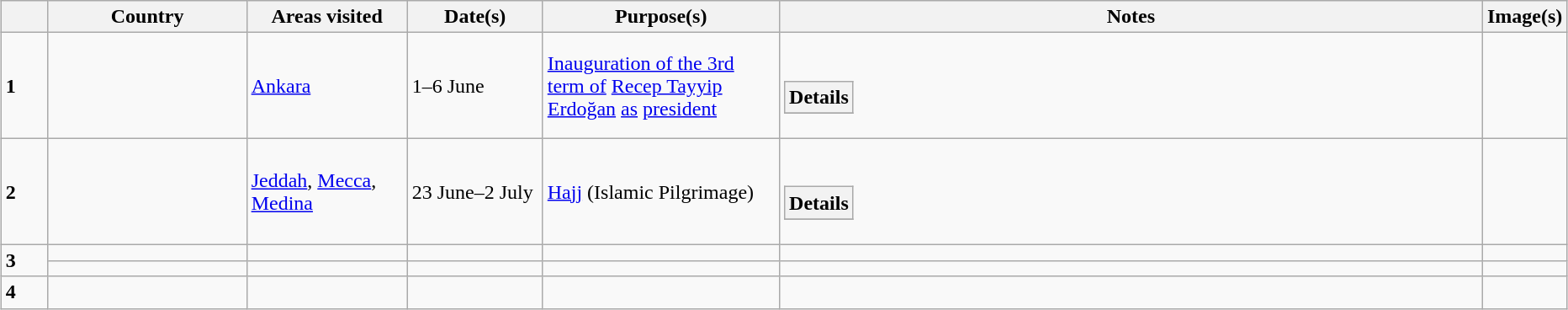<table class="wikitable outercollapse sortable" style="margin: 1em auto 1em auto">
<tr>
<th style="width: 3%;"></th>
<th width=150>Country</th>
<th width=120>Areas visited</th>
<th width=100>Date(s)</th>
<th width=180>Purpose(s)</th>
<th width=550>Notes</th>
<th>Image(s)</th>
</tr>
<tr>
<td rowspan=1><strong>1</strong></td>
<td></td>
<td><a href='#'>Ankara</a></td>
<td>1–6 June</td>
<td><a href='#'>Inauguration of the 3rd term of</a> <a href='#'>Recep Tayyip Erdoğan</a> <a href='#'>as</a> <a href='#'>president</a></td>
<td><br><table class="wikitable collapsible innercollapse">
<tr>
<th>Details</th>
</tr>
<tr>
</tr>
</table>
</td>
<td></td>
</tr>
<tr>
<td rowspan=1><strong>2</strong></td>
<td></td>
<td><a href='#'>Jeddah</a>, <a href='#'>Mecca</a>, <a href='#'>Medina</a></td>
<td>23 June–2 July</td>
<td><a href='#'>Hajj</a> (Islamic Pilgrimage)</td>
<td><br><table class="wikitable collapsible innercollapse">
<tr>
<th>Details</th>
</tr>
<tr>
</tr>
</table>
</td>
<td></td>
</tr>
<tr>
<td rowspan="2"><strong>3</strong></td>
<td></td>
<td></td>
<td></td>
<td></td>
<td></td>
<td></td>
</tr>
<tr>
<td></td>
<td></td>
<td></td>
<td></td>
<td></td>
<td></td>
</tr>
<tr>
<td><strong>4</strong></td>
<td></td>
<td></td>
<td></td>
<td></td>
<td></td>
<td></td>
</tr>
</table>
